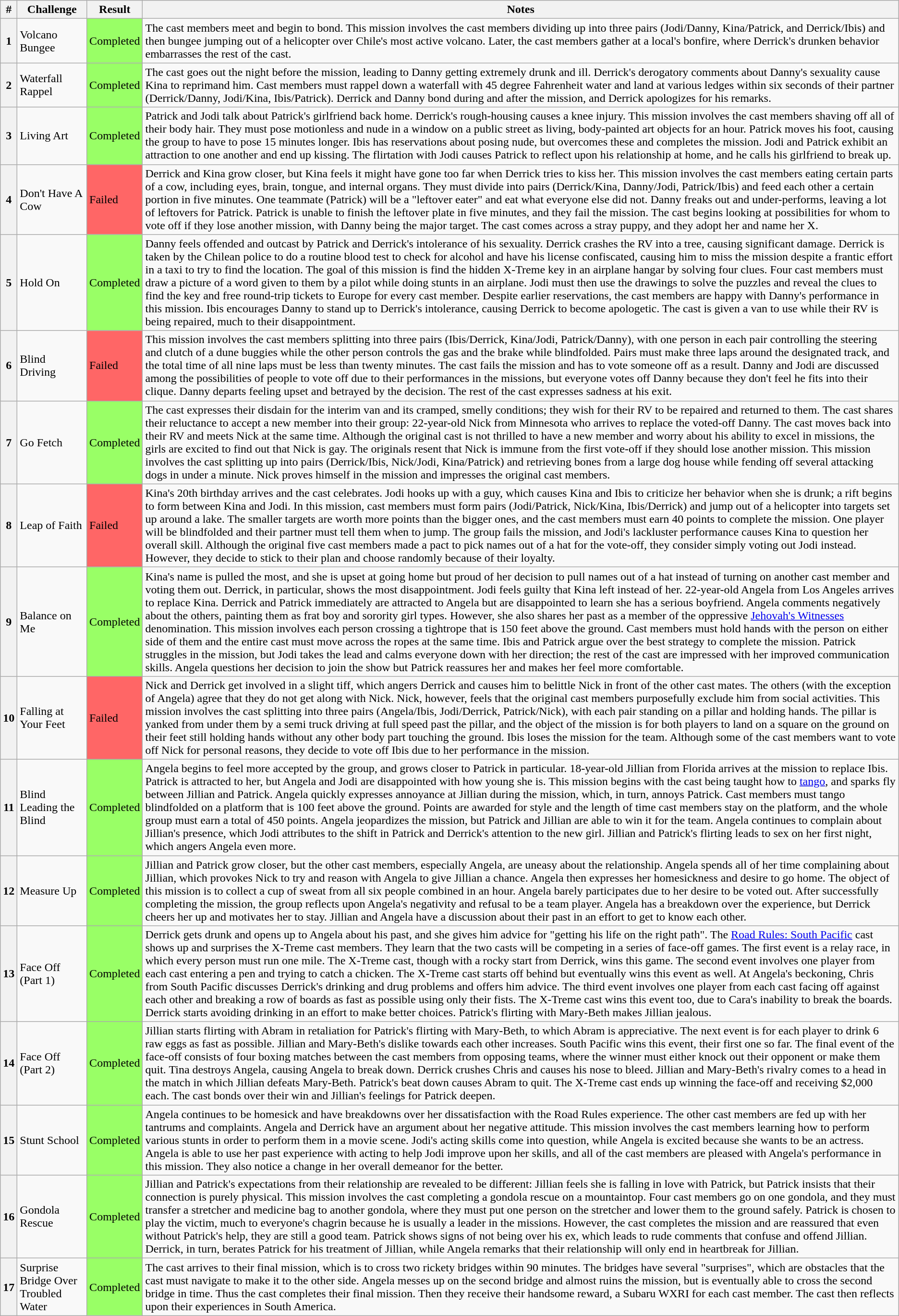<table class="wikitable">
<tr>
<th>#</th>
<th>Challenge</th>
<th>Result</th>
<th>Notes</th>
</tr>
<tr>
<th>1</th>
<td>Volcano Bungee</td>
<td bgcolor="#99FF66">Completed</td>
<td>The cast members meet and begin to bond. This mission involves the cast members dividing up into three pairs (Jodi/Danny, Kina/Patrick, and Derrick/Ibis) and then bungee jumping out of a helicopter over Chile's most active volcano. Later, the cast members gather at a local's bonfire, where Derrick's drunken behavior embarrasses the rest of the cast.</td>
</tr>
<tr>
<th>2</th>
<td>Waterfall Rappel</td>
<td bgcolor="#99FF66">Completed</td>
<td>The cast goes out the night before the mission, leading to Danny getting extremely drunk and ill. Derrick's derogatory comments about Danny's sexuality cause Kina to reprimand him. Cast members must rappel down a waterfall with 45 degree Fahrenheit water and land at various ledges within six seconds of their partner (Derrick/Danny, Jodi/Kina, Ibis/Patrick). Derrick and Danny bond during and after the mission, and Derrick apologizes for his remarks.</td>
</tr>
<tr>
<th>3</th>
<td>Living Art</td>
<td bgcolor="#99FF66">Completed</td>
<td>Patrick and Jodi talk about Patrick's girlfriend back home. Derrick's rough-housing causes a knee injury. This mission involves the cast members shaving off all of their body hair. They must pose motionless and nude in a window on a public street as living, body-painted art objects for an hour. Patrick moves his foot, causing the group to have to pose 15 minutes longer. Ibis has reservations about posing nude, but overcomes these and completes the mission. Jodi and Patrick exhibit an attraction to one another and end up kissing. The flirtation with Jodi causes Patrick to reflect upon his relationship at home, and he calls his girlfriend to break up.</td>
</tr>
<tr>
<th>4</th>
<td>Don't Have A Cow</td>
<td bgcolor="#FF6666">Failed</td>
<td>Derrick and Kina grow closer, but Kina feels it might have gone too far when Derrick tries to kiss her. This mission involves the cast members eating certain parts of a cow, including eyes, brain, tongue, and internal organs. They must divide into pairs (Derrick/Kina, Danny/Jodi, Patrick/Ibis) and feed each other a certain portion in five minutes. One teammate (Patrick) will be a "leftover eater" and eat what everyone else did not. Danny freaks out and under-performs, leaving a lot of leftovers for Patrick. Patrick is unable to finish the leftover plate in five minutes, and they fail the mission. The cast begins looking at possibilities for whom to vote off if they lose another mission, with Danny being the major target. The cast comes across a stray puppy, and they adopt her and name her X.</td>
</tr>
<tr>
<th>5</th>
<td>Hold On</td>
<td bgcolor="#99FF66">Completed</td>
<td>Danny feels offended and outcast by Patrick and Derrick's intolerance of his sexuality. Derrick crashes the RV into a tree, causing significant damage. Derrick is taken by the Chilean police to do a routine blood test to check for alcohol and have his license confiscated, causing him to miss the mission despite a frantic effort in a taxi to try to find the location. The goal of this mission is find the hidden X-Treme key in an airplane hangar by solving four clues. Four cast members must draw a picture of a word given to them by a pilot while doing stunts in an airplane. Jodi must then use the drawings to solve the puzzles and reveal the clues to find the key and free round-trip tickets to Europe for every cast member. Despite earlier reservations, the cast members are happy with Danny's performance in this mission. Ibis encourages Danny to stand up to Derrick's intolerance, causing Derrick to become apologetic. The cast is given a van to use while their RV is being repaired, much to their disappointment.</td>
</tr>
<tr>
<th>6</th>
<td>Blind Driving</td>
<td bgcolor="#FF6666">Failed</td>
<td>This mission involves the cast members splitting into three pairs (Ibis/Derrick, Kina/Jodi, Patrick/Danny), with one person in each pair controlling the steering and clutch of a dune buggies while the other person controls the gas and the brake while blindfolded. Pairs must make three laps around the designated track, and the total time of all nine laps must be less than twenty minutes. The cast fails the mission and has to vote someone off as a result. Danny and Jodi are discussed among the possibilities of people to vote off due to their performances in the missions, but everyone votes off Danny because they don't feel he fits into their clique. Danny departs feeling upset and betrayed by the decision. The rest of the cast expresses sadness at his exit.</td>
</tr>
<tr>
<th>7</th>
<td>Go Fetch</td>
<td bgcolor="#99FF66">Completed</td>
<td>The cast expresses their disdain for the interim van and its cramped, smelly conditions; they wish for their RV to be repaired and returned to them. The cast shares their reluctance to accept a new member into their group: 22-year-old Nick from Minnesota who arrives to replace the voted-off Danny. The cast moves back into their RV and meets Nick at the same time. Although the original cast is not thrilled to have a new member and worry about his ability to excel in missions, the girls are excited to find out that Nick is gay. The originals resent that Nick is immune from the first vote-off if they should lose another mission. This mission involves the cast splitting up into pairs (Derrick/Ibis, Nick/Jodi, Kina/Patrick) and retrieving bones from a large dog house while fending off several attacking dogs in under a minute. Nick proves himself in the mission and impresses the original cast members.</td>
</tr>
<tr>
<th>8</th>
<td>Leap of Faith</td>
<td bgcolor="#FF6666">Failed</td>
<td>Kina's 20th birthday arrives and the cast celebrates. Jodi hooks up with a guy, which causes Kina and Ibis to criticize her behavior when she is drunk; a rift begins to form between Kina and Jodi. In this mission, cast members must form pairs (Jodi/Patrick, Nick/Kina, Ibis/Derrick) and jump out of a helicopter into targets set up around a lake. The smaller targets are worth more points than the bigger ones, and the cast members must earn 40 points to complete the mission. One player will be blindfolded and their partner must tell them when to jump. The group fails the mission, and Jodi's lackluster performance causes Kina to question her overall skill. Although the original five cast members made a pact to pick names out of a hat for the vote-off, they consider simply voting out Jodi instead. However, they decide to stick to their plan and choose randomly because of their loyalty.</td>
</tr>
<tr>
<th>9</th>
<td>Balance on Me</td>
<td bgcolor="#99FF66">Completed</td>
<td>Kina's name is pulled the most, and she is upset at going home but proud of her decision to pull names out of a hat instead of turning on another cast member and voting them out. Derrick, in particular, shows the most disappointment. Jodi feels guilty that Kina left instead of her. 22-year-old Angela from Los Angeles arrives to replace Kina. Derrick and Patrick immediately are attracted to Angela but are disappointed to learn she has a serious boyfriend. Angela comments negatively about the others, painting them as frat boy and sorority girl types. However, she also shares her past as a member of the oppressive <a href='#'>Jehovah's Witnesses</a> denomination. This mission involves each person crossing a tightrope that is 150 feet above the ground. Cast members must hold hands with the person on either side of them and the entire cast must move across the ropes at the same time. Ibis and Patrick argue over the best strategy to complete the mission. Patrick struggles in the mission, but Jodi takes the lead and calms everyone down with her direction; the rest of the cast are impressed with her improved communication skills. Angela questions her decision to join the show but Patrick reassures her and makes her feel more comfortable.</td>
</tr>
<tr>
<th>10</th>
<td>Falling at Your Feet</td>
<td bgcolor="#FF6666">Failed</td>
<td>Nick and Derrick get involved in a slight tiff, which angers Derrick and causes him to belittle Nick in front of the other cast mates. The others (with the exception of Angela) agree that they do not get along with Nick. Nick, however, feels that the original cast members purposefully exclude him from social activities. This mission involves the cast splitting into three pairs (Angela/Ibis, Jodi/Derrick, Patrick/Nick), with each pair standing on a pillar and holding hands. The pillar is yanked from under them by a semi truck driving at full speed past the pillar, and the object of the mission is for both players to land on a square on the ground on their feet still holding hands without any other body part touching the ground. Ibis loses the mission for the team. Although some of the cast members want to vote off Nick for personal reasons, they decide to vote off Ibis due to her performance in the mission.</td>
</tr>
<tr>
<th>11</th>
<td>Blind Leading the Blind</td>
<td bgcolor="#99FF66">Completed</td>
<td>Angela begins to feel more accepted by the group, and grows closer to Patrick in particular. 18-year-old Jillian from Florida arrives at the mission to replace Ibis. Patrick is attracted to her, but Angela and Jodi are disappointed with how young she is. This mission begins with the cast being taught how to <a href='#'>tango</a>, and sparks fly between Jillian and Patrick. Angela quickly expresses annoyance at Jillian during the mission, which, in turn, annoys Patrick. Cast members must tango blindfolded on a platform that is 100 feet above the ground. Points are awarded for style and the length of time cast members stay on the platform, and the whole group must earn a total of 450 points. Angela jeopardizes the mission, but Patrick and Jillian are able to win it for the team. Angela continues to complain about Jillian's presence, which Jodi attributes to the shift in Patrick and Derrick's attention to the new girl. Jillian and Patrick's flirting leads to sex on her first night, which angers Angela even more.</td>
</tr>
<tr>
<th>12</th>
<td>Measure Up</td>
<td bgcolor="#99FF66">Completed</td>
<td>Jillian and Patrick grow closer, but the other cast members, especially Angela, are uneasy about the relationship. Angela spends all of her time complaining about Jillian, which provokes Nick to try and reason with Angela to give Jillian a chance. Angela then expresses her homesickness and desire to go home. The object of this mission is to collect a cup of sweat from all six people combined in an hour. Angela barely participates due to her desire to be voted out. After successfully completing the mission, the group reflects upon Angela's negativity and refusal to be a team player. Angela has a breakdown over the experience, but Derrick cheers her up and motivates her to stay. Jillian and Angela have a discussion about their past in an effort to get to know each other.</td>
</tr>
<tr>
<th>13</th>
<td>Face Off (Part 1)</td>
<td bgcolor="#99FF66">Completed</td>
<td>Derrick gets drunk and opens up to Angela about his past, and she gives him advice for "getting his life on the right path". The <a href='#'>Road Rules: South Pacific</a> cast shows up and surprises the X-Treme cast members. They learn that the two casts will be competing in a series of face-off games. The first event is a relay race, in which every person must run one mile. The X-Treme cast, though with a rocky start from Derrick, wins this game. The second event involves one player from each cast entering a pen and trying to catch a chicken. The X-Treme cast starts off behind but eventually wins this event as well. At Angela's beckoning, Chris from South Pacific discusses Derrick's drinking and drug problems and offers him advice. The third event involves one player from each cast facing off against each other and breaking a row of boards as fast as possible using only their fists. The X-Treme cast wins this event too, due to Cara's inability to break the boards. Derrick starts avoiding drinking in an effort to make better choices. Patrick's flirting with Mary-Beth makes Jillian jealous.</td>
</tr>
<tr>
<th>14</th>
<td>Face Off (Part 2)</td>
<td bgcolor="#99FF66">Completed</td>
<td>Jillian starts flirting with Abram in retaliation for Patrick's flirting with Mary-Beth, to which Abram is appreciative. The next event is for each player to drink 6 raw eggs as fast as possible. Jillian and Mary-Beth's dislike towards each other increases. South Pacific wins this event, their first one so far. The final event of the face-off consists of four boxing matches between the cast members from opposing teams, where the winner must either knock out their opponent or make them quit. Tina destroys Angela, causing Angela to break down. Derrick crushes Chris and causes his nose to bleed. Jillian and Mary-Beth's rivalry comes to a head in the match in which Jillian defeats Mary-Beth. Patrick's beat down causes Abram to quit. The X-Treme cast ends up winning the face-off and receiving $2,000 each. The cast bonds over their win and Jillian's feelings for Patrick deepen.</td>
</tr>
<tr>
<th>15</th>
<td>Stunt School</td>
<td bgcolor="#99FF66">Completed</td>
<td>Angela continues to be homesick and have breakdowns over her dissatisfaction with the Road Rules experience. The other cast members are fed up with her tantrums and complaints. Angela and Derrick have an argument about her negative attitude. This mission involves the cast members learning how to perform various stunts in order to perform them in a movie scene. Jodi's acting skills come into question, while Angela is excited because she wants to be an actress. Angela is able to use her past experience with acting to help Jodi improve upon her skills, and all of the cast members are pleased with Angela's performance in this mission. They also notice a change in her overall demeanor for the better.</td>
</tr>
<tr>
<th>16</th>
<td>Gondola Rescue</td>
<td bgcolor="#99FF66">Completed</td>
<td>Jillian and Patrick's expectations from their relationship are revealed to be different: Jillian feels she is falling in love with Patrick, but Patrick insists that their connection is purely physical. This mission involves the cast completing a gondola rescue on a mountaintop. Four cast members go on one gondola, and they must transfer a stretcher and medicine bag to another gondola, where they must put one person on the stretcher and lower them to the ground safely. Patrick is chosen to play the victim, much to everyone's chagrin because he is usually a leader in the missions. However, the cast completes the mission and are reassured that even without Patrick's help, they are still a good team. Patrick shows signs of not being over his ex, which leads to rude comments that confuse and offend Jillian. Derrick, in turn, berates Patrick for his treatment of Jillian, while Angela remarks that their relationship will only end in heartbreak for Jillian.</td>
</tr>
<tr>
<th>17</th>
<td>Surprise Bridge Over Troubled Water</td>
<td bgcolor="#99FF66">Completed</td>
<td>The cast arrives to their final mission, which is to cross two rickety bridges within 90 minutes. The bridges have several "surprises", which are obstacles that the cast must navigate to make it to the other side. Angela messes up on the second bridge and almost ruins the mission, but is eventually able to cross the second bridge in time. Thus the cast completes their final mission. Then they receive their handsome reward, a Subaru WXRI for each cast member. The cast then reflects upon their experiences in South America.</td>
</tr>
</table>
